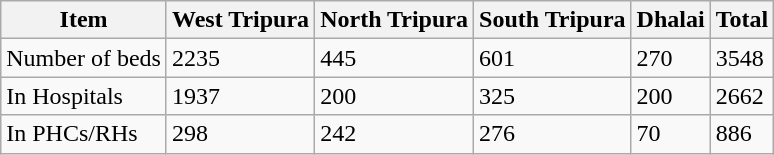<table class="wikitable sortable">
<tr>
<th>Item</th>
<th>West Tripura</th>
<th>North Tripura</th>
<th>South Tripura</th>
<th>Dhalai</th>
<th>Total</th>
</tr>
<tr>
<td>Number of beds</td>
<td>2235</td>
<td>445</td>
<td>601</td>
<td>270</td>
<td>3548</td>
</tr>
<tr>
<td>In Hospitals</td>
<td>1937</td>
<td>200</td>
<td>325</td>
<td>200</td>
<td>2662</td>
</tr>
<tr>
<td>In PHCs/RHs</td>
<td>298</td>
<td>242</td>
<td>276</td>
<td>70</td>
<td>886</td>
</tr>
</table>
